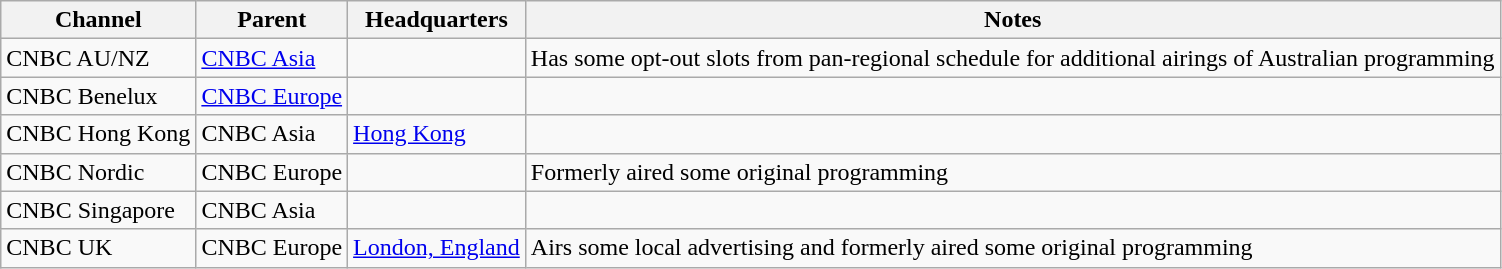<table class="wikitable sortable" style="text-align: left;" cellpadding=2 cellspacing=2>
<tr>
<th>Channel</th>
<th>Parent</th>
<th>Headquarters</th>
<th>Notes</th>
</tr>
<tr>
<td>CNBC AU/NZ</td>
<td><a href='#'>CNBC Asia</a></td>
<td></td>
<td>Has some opt-out slots from pan-regional schedule for additional airings of Australian programming</td>
</tr>
<tr>
<td>CNBC Benelux</td>
<td><a href='#'>CNBC Europe</a></td>
<td></td>
</tr>
<tr>
<td>CNBC Hong Kong</td>
<td>CNBC Asia</td>
<td><a href='#'>Hong Kong</a></td>
<td></td>
</tr>
<tr>
<td>CNBC Nordic</td>
<td>CNBC Europe</td>
<td></td>
<td>Formerly aired some original programming</td>
</tr>
<tr>
<td>CNBC Singapore</td>
<td>CNBC Asia</td>
<td></td>
</tr>
<tr>
<td>CNBC UK</td>
<td>CNBC Europe</td>
<td><a href='#'>London, England</a></td>
<td>Airs some local advertising and formerly aired some original programming</td>
</tr>
</table>
